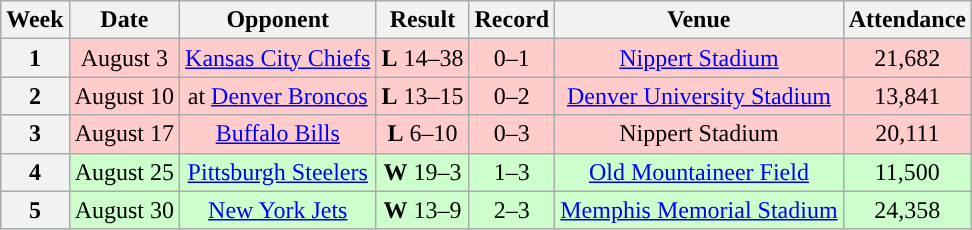<table class="wikitable" style="text-align:center">
<tr>
<th>Week</th>
<th>Date</th>
<th>Opponent</th>
<th>Result</th>
<th>Record</th>
<th>Venue</th>
<th>Attendance</th>
</tr>
<tr style="background:#fcc">
<th>1</th>
<td>August 3</td>
<td><a href='#'>Kansas City Chiefs</a></td>
<td><strong>L</strong> 14–38</td>
<td>0–1</td>
<td><a href='#'>Nippert Stadium</a></td>
<td>21,682</td>
</tr>
<tr style="background:#fcc">
<th>2</th>
<td>August 10</td>
<td>at <a href='#'>Denver Broncos</a></td>
<td><strong>L</strong> 13–15</td>
<td>0–2</td>
<td><a href='#'>Denver University Stadium</a></td>
<td>13,841</td>
</tr>
<tr style="background:#fcc">
<th>3</th>
<td>August 17</td>
<td><a href='#'>Buffalo Bills</a></td>
<td><strong>L</strong> 6–10</td>
<td>0–3</td>
<td>Nippert Stadium</td>
<td>20,111</td>
</tr>
<tr style="background:#cfc">
<th>4</th>
<td>August 25</td>
<td><a href='#'>Pittsburgh Steelers</a></td>
<td><strong>W</strong> 19–3</td>
<td>1–3</td>
<td><a href='#'>Old Mountaineer Field</a></td>
<td>11,500</td>
</tr>
<tr style="background:#cfc">
<th>5</th>
<td>August 30</td>
<td><a href='#'>New York Jets</a></td>
<td><strong>W</strong> 13–9</td>
<td>2–3</td>
<td><a href='#'>Memphis Memorial Stadium</a></td>
<td>24,358</td>
</tr>
</table>
